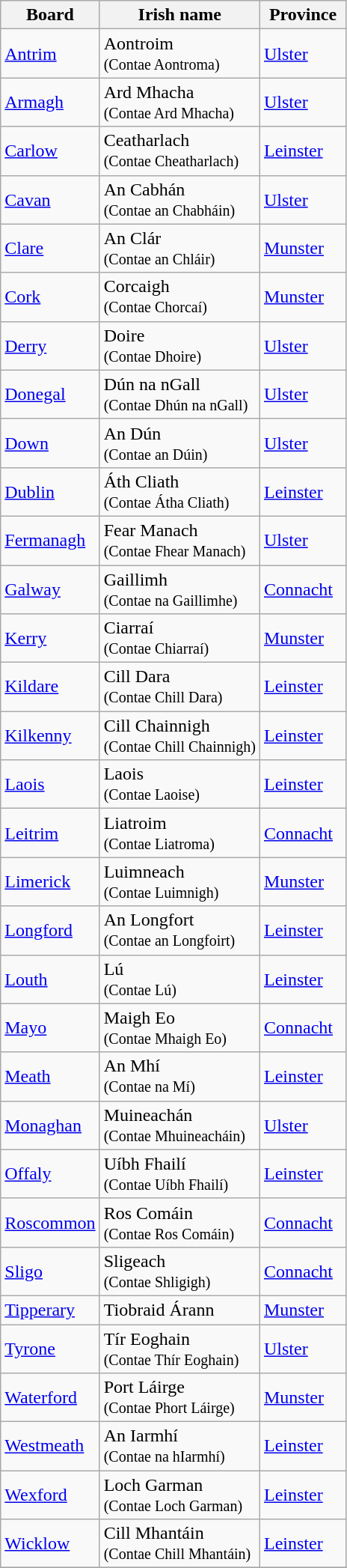<table class="wikitable">
<tr>
<th>Board</th>
<th>Irish name</th>
<th>Province</th>
</tr>
<tr>
<td><a href='#'>Antrim</a></td>
<td>Aontroim<br><small>(Contae Aontroma)</small></td>
<td><a href='#'>Ulster</a></td>
</tr>
<tr>
<td><a href='#'>Armagh</a></td>
<td>Ard Mhacha<br><small>(Contae Ard Mhacha)</small></td>
<td><a href='#'>Ulster</a></td>
</tr>
<tr>
<td><a href='#'>Carlow</a></td>
<td>Ceatharlach<br><small>(Contae Cheatharlach)</small></td>
<td><a href='#'>Leinster</a></td>
</tr>
<tr>
<td><a href='#'>Cavan</a></td>
<td>An Cabhán<br><small>(Contae an Chabháin)</small></td>
<td><a href='#'>Ulster</a></td>
</tr>
<tr>
<td><a href='#'>Clare</a></td>
<td>An Clár<br><small>(Contae an Chláir)</small></td>
<td><a href='#'>Munster</a></td>
</tr>
<tr>
<td><a href='#'>Cork</a></td>
<td>Corcaigh<br><small>(Contae Chorcaí)</small></td>
<td><a href='#'>Munster</a></td>
</tr>
<tr>
<td><a href='#'>Derry</a></td>
<td>Doire<br><small>(Contae Dhoire)</small></td>
<td><a href='#'>Ulster</a></td>
</tr>
<tr>
<td><a href='#'>Donegal</a></td>
<td>Dún na nGall<br><small>(Contae Dhún na nGall)</small></td>
<td><a href='#'>Ulster</a></td>
</tr>
<tr>
<td><a href='#'>Down</a></td>
<td>An Dún<br><small>(Contae an Dúin)</small></td>
<td><a href='#'>Ulster</a></td>
</tr>
<tr>
<td><a href='#'>Dublin</a></td>
<td>Áth Cliath<br><small>(Contae Átha Cliath)</small></td>
<td><a href='#'>Leinster</a></td>
</tr>
<tr>
<td><a href='#'>Fermanagh</a></td>
<td>Fear Manach<br><small>(Contae Fhear Manach)</small></td>
<td><a href='#'>Ulster</a></td>
</tr>
<tr>
<td><a href='#'>Galway</a></td>
<td>Gaillimh<br><small>(Contae na Gaillimhe)</small></td>
<td><a href='#'>Connacht</a>  </td>
</tr>
<tr>
<td><a href='#'>Kerry</a></td>
<td>Ciarraí<br><small>(Contae Chiarraí)</small></td>
<td><a href='#'>Munster</a></td>
</tr>
<tr>
<td><a href='#'>Kildare</a></td>
<td>Cill Dara<br><small>(Contae Chill Dara)</small></td>
<td><a href='#'>Leinster</a></td>
</tr>
<tr>
<td><a href='#'>Kilkenny</a></td>
<td>Cill Chainnigh<br><small>(Contae Chill Chainnigh)</small></td>
<td><a href='#'>Leinster</a></td>
</tr>
<tr>
<td><a href='#'>Laois</a></td>
<td>Laois<br><small>(Contae Laoise)</small></td>
<td><a href='#'>Leinster</a></td>
</tr>
<tr>
<td><a href='#'>Leitrim</a></td>
<td>Liatroim<br><small>(Contae Liatroma)</small></td>
<td><a href='#'>Connacht</a></td>
</tr>
<tr>
<td><a href='#'>Limerick</a></td>
<td>Luimneach<br><small>(Contae Luimnigh)</small></td>
<td><a href='#'>Munster</a></td>
</tr>
<tr>
<td><a href='#'>Longford</a></td>
<td>An Longfort<br><small>(Contae an Longfoirt)</small></td>
<td><a href='#'>Leinster</a></td>
</tr>
<tr>
<td><a href='#'>Louth</a></td>
<td>Lú<br><small>(Contae Lú)</small></td>
<td><a href='#'>Leinster</a></td>
</tr>
<tr>
<td><a href='#'>Mayo</a></td>
<td>Maigh Eo<br><small>(Contae Mhaigh Eo)</small></td>
<td><a href='#'>Connacht</a></td>
</tr>
<tr>
<td><a href='#'>Meath</a></td>
<td>An Mhí<br><small>(Contae na Mí)</small></td>
<td><a href='#'>Leinster</a></td>
</tr>
<tr>
<td><a href='#'>Monaghan</a></td>
<td>Muineachán<br><small>(Contae Mhuineacháin)</small></td>
<td><a href='#'>Ulster</a></td>
</tr>
<tr>
<td><a href='#'>Offaly</a></td>
<td>Uíbh Fhailí<br><small>(Contae Uíbh Fhailí)</small></td>
<td><a href='#'>Leinster</a></td>
</tr>
<tr>
<td><a href='#'>Roscommon</a></td>
<td>Ros Comáin<br><small>(Contae Ros Comáin)</small></td>
<td><a href='#'>Connacht</a></td>
</tr>
<tr>
<td><a href='#'>Sligo</a></td>
<td>Sligeach<br><small>(Contae Shligigh)</small></td>
<td><a href='#'>Connacht</a></td>
</tr>
<tr>
<td><a href='#'>Tipperary</a></td>
<td>Tiobraid Árann<br><small></small></td>
<td><a href='#'>Munster</a></td>
</tr>
<tr>
<td><a href='#'>Tyrone</a></td>
<td>Tír Eoghain<br><small>(Contae Thír Eoghain)</small></td>
<td><a href='#'>Ulster</a></td>
</tr>
<tr>
<td><a href='#'>Waterford</a></td>
<td>Port Láirge<br><small>(Contae Phort Láirge)</small></td>
<td><a href='#'>Munster</a></td>
</tr>
<tr>
<td><a href='#'>Westmeath</a></td>
<td>An Iarmhí<br><small>(Contae na hIarmhí)</small></td>
<td><a href='#'>Leinster</a></td>
</tr>
<tr>
<td><a href='#'>Wexford</a></td>
<td>Loch Garman<br><small>(Contae Loch Garman)</small></td>
<td><a href='#'>Leinster</a></td>
</tr>
<tr>
<td><a href='#'>Wicklow</a></td>
<td>Cill Mhantáin<br><small>(Contae Chill Mhantáin)</small></td>
<td><a href='#'>Leinster</a></td>
</tr>
<tr>
</tr>
</table>
